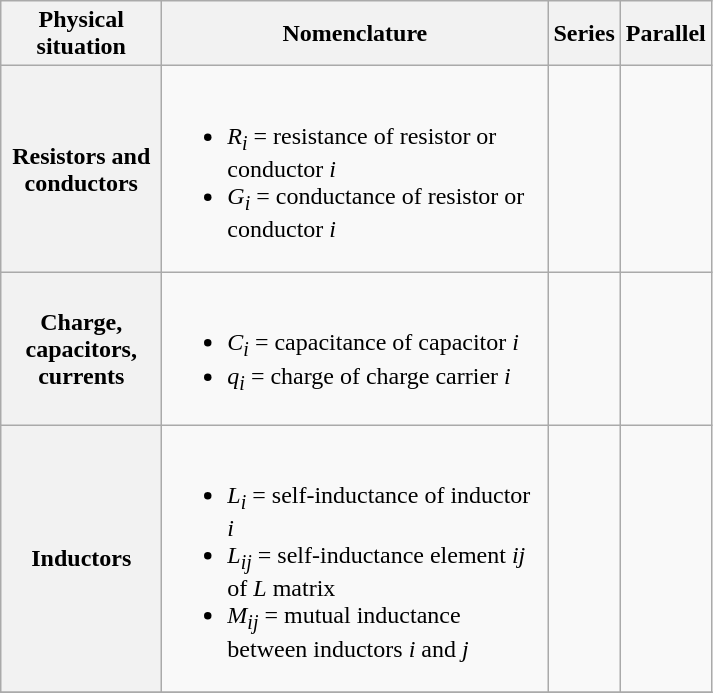<table class="wikitable">
<tr>
<th scope="col" width="100">Physical situation</th>
<th scope="col" width="250">Nomenclature</th>
<th scope="col" width="10">Series</th>
<th scope="col" width="10">Parallel</th>
</tr>
<tr>
<th>Resistors and conductors</th>
<td><br><ul><li><em>R<sub>i</sub></em> = resistance of resistor or conductor <em>i</em></li><li><em>G<sub>i</sub></em> = conductance of resistor or conductor <em>i</em></li></ul></td>
<td><br></td>
<td><br></td>
</tr>
<tr>
<th>Charge, capacitors, currents</th>
<td><br><ul><li><em>C<sub>i</sub></em> = capacitance of capacitor <em>i</em></li><li><em>q<sub>i</sub></em> = charge of charge carrier <em>i</em></li></ul></td>
<td><br></td>
<td><br></td>
</tr>
<tr>
<th>Inductors</th>
<td><br><ul><li><em>L<sub>i</sub></em> = self-inductance of inductor <em>i</em></li><li><em>L<sub>ij</sub></em> = self-inductance element <em>ij</em> of <em>L</em> matrix</li><li><em>M<sub>ij</sub></em> = mutual inductance between inductors <em>i</em> and <em>j</em></li></ul></td>
<td></td>
<td><br></td>
</tr>
<tr>
</tr>
</table>
